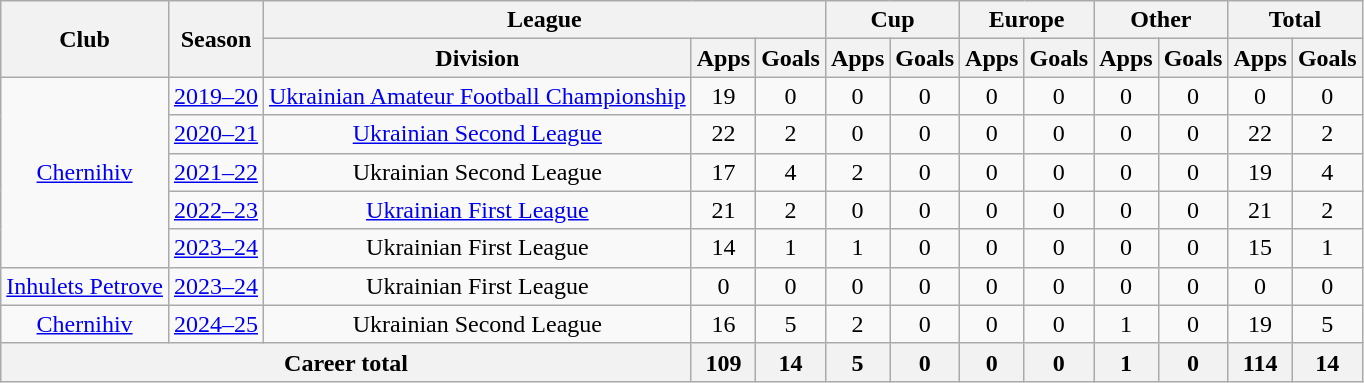<table class="wikitable" style="text-align:center">
<tr>
<th rowspan="2">Club</th>
<th rowspan="2">Season</th>
<th colspan="3">League</th>
<th colspan="2">Cup</th>
<th colspan="2">Europe</th>
<th colspan="2">Other</th>
<th colspan="2">Total</th>
</tr>
<tr>
<th>Division</th>
<th>Apps</th>
<th>Goals</th>
<th>Apps</th>
<th>Goals</th>
<th>Apps</th>
<th>Goals</th>
<th>Apps</th>
<th>Goals</th>
<th>Apps</th>
<th>Goals</th>
</tr>
<tr>
<td rowspan="5"><a href='#'>Chernihiv</a></td>
<td><a href='#'>2019–20</a></td>
<td><a href='#'>Ukrainian Amateur Football Championship</a></td>
<td>19</td>
<td>0</td>
<td>0</td>
<td>0</td>
<td>0</td>
<td>0</td>
<td>0</td>
<td>0</td>
<td>0</td>
<td>0</td>
</tr>
<tr>
<td><a href='#'>2020–21</a></td>
<td><a href='#'>Ukrainian Second League</a></td>
<td>22</td>
<td>2</td>
<td>0</td>
<td>0</td>
<td>0</td>
<td>0</td>
<td>0</td>
<td>0</td>
<td>22</td>
<td>2</td>
</tr>
<tr>
<td><a href='#'>2021–22</a></td>
<td>Ukrainian Second League</td>
<td>17</td>
<td>4</td>
<td>2</td>
<td>0</td>
<td>0</td>
<td>0</td>
<td>0</td>
<td>0</td>
<td>19</td>
<td>4</td>
</tr>
<tr>
<td><a href='#'>2022–23</a></td>
<td><a href='#'>Ukrainian First League</a></td>
<td>21</td>
<td>2</td>
<td>0</td>
<td>0</td>
<td>0</td>
<td>0</td>
<td>0</td>
<td>0</td>
<td>21</td>
<td>2</td>
</tr>
<tr>
<td><a href='#'>2023–24</a></td>
<td>Ukrainian First League</td>
<td>14</td>
<td>1</td>
<td>1</td>
<td>0</td>
<td>0</td>
<td>0</td>
<td>0</td>
<td>0</td>
<td>15</td>
<td>1</td>
</tr>
<tr>
<td rowspan="1"><a href='#'>Inhulets Petrove</a></td>
<td><a href='#'>2023–24</a></td>
<td>Ukrainian First League</td>
<td>0</td>
<td>0</td>
<td>0</td>
<td>0</td>
<td>0</td>
<td>0</td>
<td>0</td>
<td>0</td>
<td>0</td>
<td>0</td>
</tr>
<tr>
<td rowspan="1"><a href='#'>Chernihiv</a></td>
<td><a href='#'>2024–25</a></td>
<td>Ukrainian Second League</td>
<td>16</td>
<td>5</td>
<td>2</td>
<td>0</td>
<td>0</td>
<td>0</td>
<td>1</td>
<td>0</td>
<td>19</td>
<td>5</td>
</tr>
<tr>
<th colspan="3">Career total</th>
<th>109</th>
<th>14</th>
<th>5</th>
<th>0</th>
<th>0</th>
<th>0</th>
<th>1</th>
<th>0</th>
<th>114</th>
<th>14</th>
</tr>
</table>
